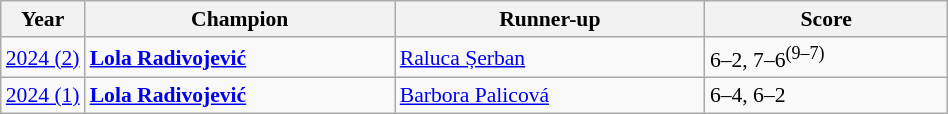<table class="wikitable" style="font-size:90%">
<tr>
<th>Year</th>
<th width="200">Champion</th>
<th width="200">Runner-up</th>
<th width="155">Score</th>
</tr>
<tr>
<td><a href='#'>2024 (2)</a></td>
<td> <strong><a href='#'>Lola Radivojević</a></strong></td>
<td> <a href='#'>Raluca Șerban</a></td>
<td>6–2, 7–6<sup>(9–7)</sup></td>
</tr>
<tr>
<td><a href='#'>2024 (1)</a></td>
<td> <strong><a href='#'>Lola Radivojević</a></strong></td>
<td> <a href='#'>Barbora Palicová</a></td>
<td>6–4, 6–2</td>
</tr>
</table>
